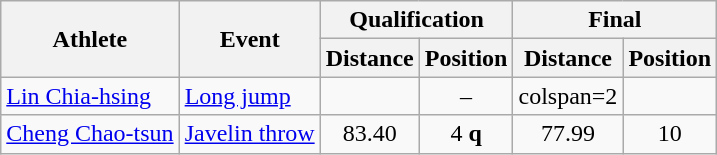<table class="wikitable">
<tr>
<th rowspan="2">Athlete</th>
<th rowspan="2">Event</th>
<th colspan="2">Qualification</th>
<th colspan="2">Final</th>
</tr>
<tr>
<th>Distance</th>
<th>Position</th>
<th>Distance</th>
<th>Position</th>
</tr>
<tr style=text-align:center>
<td style=text-align:left><a href='#'>Lin Chia-hsing</a></td>
<td style=text-align:left><a href='#'>Long jump</a></td>
<td></td>
<td>–</td>
<td>colspan=2 </td>
</tr>
<tr style=text-align:center>
<td style=text-align:left><a href='#'>Cheng Chao-tsun</a></td>
<td style=text-align:left><a href='#'>Javelin throw</a></td>
<td>83.40</td>
<td>4 <strong>q</strong></td>
<td>77.99</td>
<td>10</td>
</tr>
</table>
